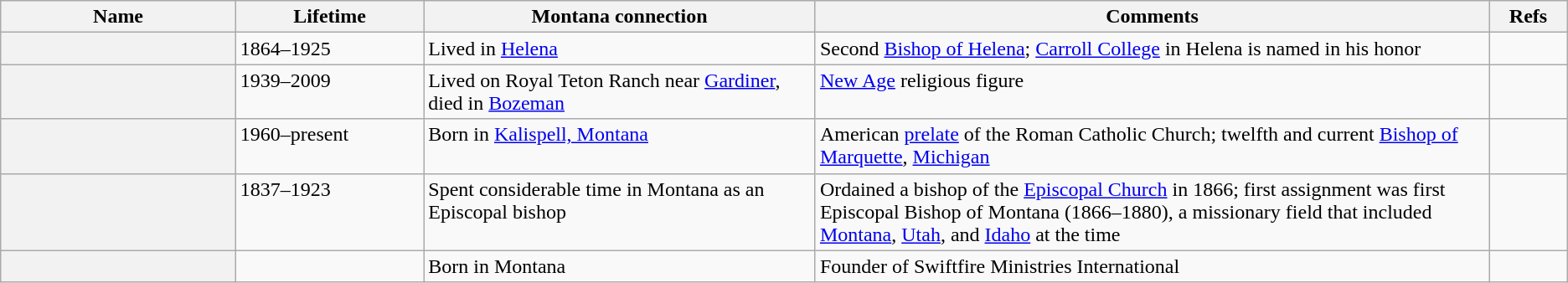<table class="sortable wikitable plainrowheaders">
<tr>
<th style="width:15%;" scope="col">Name</th>
<th style="width:12%;" scope="col">Lifetime</th>
<th class="unsortable" style="width:25%;" scope="col">Montana connection</th>
<th class="unsortable" style="width:43%;" scope="col">Comments</th>
<th class="unsortable" style="width:5%;" scope="col">Refs</th>
</tr>
<tr valign="top">
<th scope="row"></th>
<td>1864–1925</td>
<td>Lived in <a href='#'>Helena</a></td>
<td>Second <a href='#'>Bishop of Helena</a>; <a href='#'>Carroll College</a> in Helena is named in his honor</td>
<td style="text-align:center;"></td>
</tr>
<tr valign="top">
<th scope="row"></th>
<td>1939–2009</td>
<td>Lived on Royal Teton Ranch near <a href='#'>Gardiner</a>, died in <a href='#'>Bozeman</a></td>
<td><a href='#'>New Age</a> religious figure</td>
<td style="text-align:center;"></td>
</tr>
<tr valign="top">
<th scope="row"></th>
<td>1960–present</td>
<td>Born in <a href='#'>Kalispell, Montana</a></td>
<td>American <a href='#'>prelate</a> of the Roman Catholic Church; twelfth and current <a href='#'>Bishop of Marquette</a>, <a href='#'>Michigan</a></td>
<td style="text-align:center;"></td>
</tr>
<tr valign="top">
<th scope="row"></th>
<td>1837–1923</td>
<td>Spent considerable time in Montana as an Episcopal bishop</td>
<td>Ordained a bishop of the <a href='#'>Episcopal Church</a> in 1866; first assignment was first Episcopal Bishop of Montana (1866–1880), a missionary field that included <a href='#'>Montana</a>, <a href='#'>Utah</a>, and <a href='#'>Idaho</a> at the time</td>
<td style="text-align:center;"></td>
</tr>
<tr valign="top">
<th scope="row"></th>
<td></td>
<td>Born in Montana</td>
<td>Founder of Swiftfire Ministries International</td>
<td></td>
</tr>
</table>
